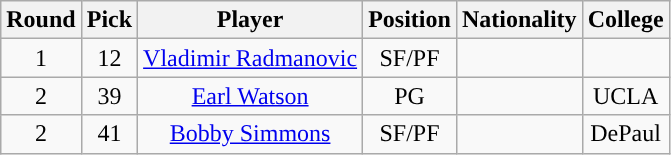<table class="wikitable sortable sortable">
<tr>
<th>Round</th>
<th>Pick</th>
<th>Player</th>
<th>Position</th>
<th>Nationality</th>
<th>College</th>
</tr>
<tr style="text-align: center">
<td>1</td>
<td>12</td>
<td><a href='#'>Vladimir Radmanovic</a></td>
<td>SF/PF</td>
<td></td>
<td></td>
</tr>
<tr style="text-align: center">
<td>2</td>
<td>39</td>
<td><a href='#'>Earl Watson</a></td>
<td>PG</td>
<td></td>
<td>UCLA</td>
</tr>
<tr style="text-align: center">
<td>2</td>
<td>41</td>
<td><a href='#'>Bobby Simmons</a></td>
<td>SF/PF</td>
<td></td>
<td>DePaul</td>
</tr>
</table>
